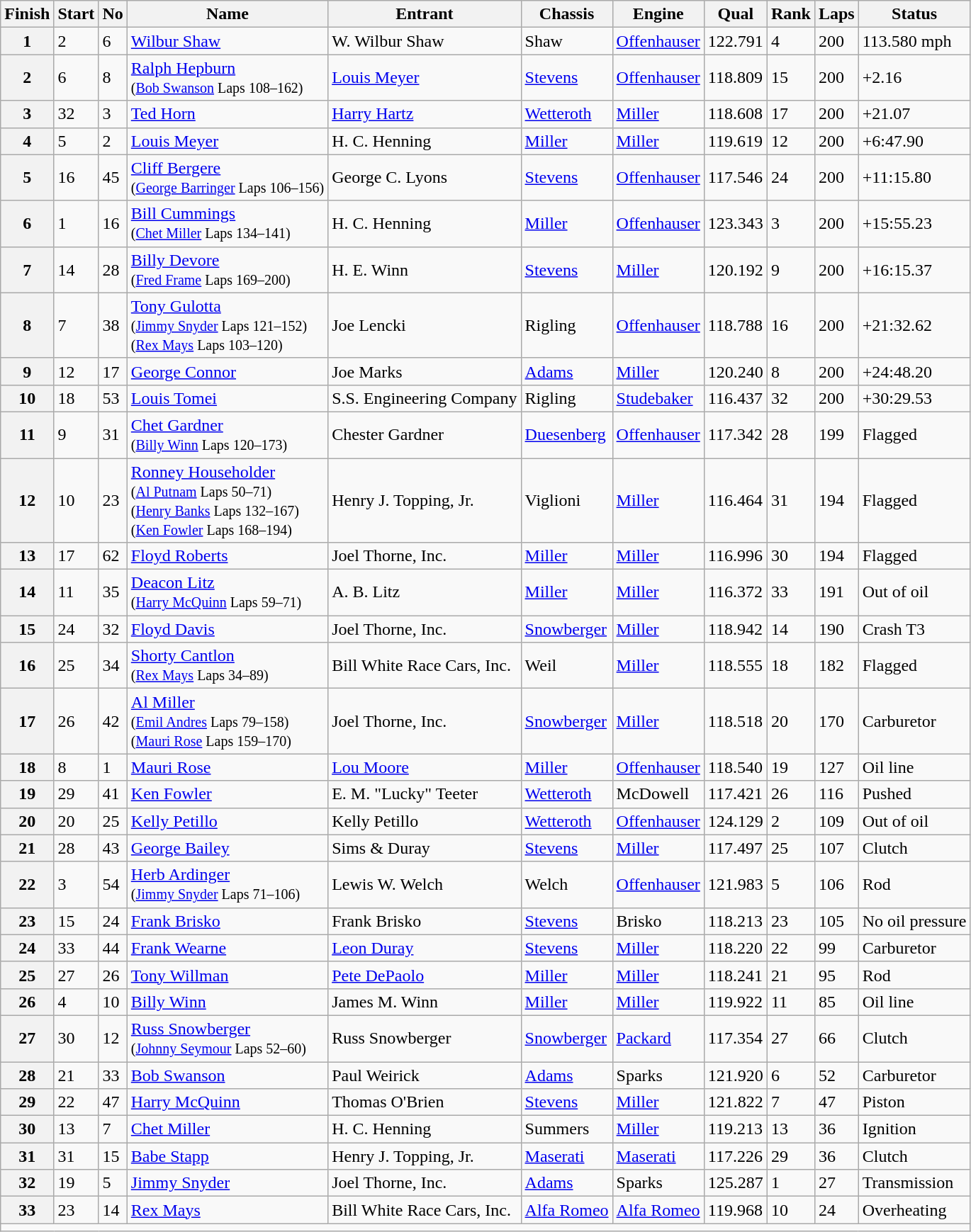<table class="wikitable">
<tr>
<th>Finish</th>
<th>Start</th>
<th>No</th>
<th>Name</th>
<th>Entrant</th>
<th>Chassis</th>
<th>Engine</th>
<th>Qual</th>
<th>Rank</th>
<th>Laps</th>
<th>Status</th>
</tr>
<tr>
<th>1</th>
<td>2</td>
<td>6</td>
<td> <a href='#'>Wilbur Shaw</a></td>
<td>W. Wilbur Shaw</td>
<td>Shaw</td>
<td><a href='#'>Offenhauser</a></td>
<td>122.791</td>
<td>4</td>
<td>200</td>
<td>113.580 mph</td>
</tr>
<tr>
<th>2</th>
<td>6</td>
<td>8</td>
<td> <a href='#'>Ralph Hepburn</a><br><small>(<a href='#'>Bob Swanson</a> Laps 108–162)</small></td>
<td><a href='#'>Louis Meyer</a></td>
<td><a href='#'>Stevens</a></td>
<td><a href='#'>Offenhauser</a></td>
<td>118.809</td>
<td>15</td>
<td>200</td>
<td>+2.16</td>
</tr>
<tr>
<th>3</th>
<td>32</td>
<td>3</td>
<td> <a href='#'>Ted Horn</a></td>
<td><a href='#'>Harry Hartz</a></td>
<td><a href='#'>Wetteroth</a></td>
<td><a href='#'>Miller</a></td>
<td>118.608</td>
<td>17</td>
<td>200</td>
<td>+21.07</td>
</tr>
<tr>
<th>4</th>
<td>5</td>
<td>2</td>
<td> <a href='#'>Louis Meyer</a> <strong></strong></td>
<td>H. C. Henning</td>
<td><a href='#'>Miller</a></td>
<td><a href='#'>Miller</a></td>
<td>119.619</td>
<td>12</td>
<td>200</td>
<td>+6:47.90</td>
</tr>
<tr>
<th>5</th>
<td>16</td>
<td>45</td>
<td> <a href='#'>Cliff Bergere</a><br><small>(<a href='#'>George Barringer</a> Laps 106–156)</small></td>
<td>George C. Lyons</td>
<td><a href='#'>Stevens</a></td>
<td><a href='#'>Offenhauser</a></td>
<td>117.546</td>
<td>24</td>
<td>200</td>
<td>+11:15.80</td>
</tr>
<tr>
<th>6</th>
<td>1</td>
<td>16</td>
<td> <a href='#'>Bill Cummings</a> <strong></strong><br><small>(<a href='#'>Chet Miller</a> Laps 134–141)</small></td>
<td>H. C. Henning</td>
<td><a href='#'>Miller</a></td>
<td><a href='#'>Offenhauser</a></td>
<td>123.343</td>
<td>3</td>
<td>200</td>
<td>+15:55.23</td>
</tr>
<tr>
<th>7</th>
<td>14</td>
<td>28</td>
<td> <a href='#'>Billy Devore</a> <strong></strong><br><small>(<a href='#'>Fred Frame</a> Laps 169–200)</small></td>
<td>H. E. Winn</td>
<td><a href='#'>Stevens</a></td>
<td><a href='#'>Miller</a></td>
<td>120.192</td>
<td>9</td>
<td>200</td>
<td>+16:15.37</td>
</tr>
<tr>
<th>8</th>
<td>7</td>
<td>38</td>
<td> <a href='#'>Tony Gulotta</a><br><small>(<a href='#'>Jimmy Snyder</a> Laps 121–152)</small><br><small>(<a href='#'>Rex Mays</a> Laps 103–120)</small></td>
<td>Joe Lencki</td>
<td>Rigling</td>
<td><a href='#'>Offenhauser</a></td>
<td>118.788</td>
<td>16</td>
<td>200</td>
<td>+21:32.62</td>
</tr>
<tr>
<th>9</th>
<td>12</td>
<td>17</td>
<td> <a href='#'>George Connor</a></td>
<td>Joe Marks</td>
<td><a href='#'>Adams</a></td>
<td><a href='#'>Miller</a></td>
<td>120.240</td>
<td>8</td>
<td>200</td>
<td>+24:48.20</td>
</tr>
<tr>
<th>10</th>
<td>18</td>
<td>53</td>
<td> <a href='#'>Louis Tomei</a></td>
<td>S.S. Engineering Company</td>
<td>Rigling</td>
<td><a href='#'>Studebaker</a></td>
<td>116.437</td>
<td>32</td>
<td>200</td>
<td>+30:29.53</td>
</tr>
<tr>
<th>11</th>
<td>9</td>
<td>31</td>
<td> <a href='#'>Chet Gardner</a><br><small>(<a href='#'>Billy Winn</a> Laps 120–173)</small></td>
<td>Chester Gardner</td>
<td><a href='#'>Duesenberg</a></td>
<td><a href='#'>Offenhauser</a></td>
<td>117.342</td>
<td>28</td>
<td>199</td>
<td>Flagged</td>
</tr>
<tr>
<th>12</th>
<td>10</td>
<td>23</td>
<td> <a href='#'>Ronney Householder</a> <strong></strong><br><small>(<a href='#'>Al Putnam</a> Laps 50–71)</small><br><small>(<a href='#'>Henry Banks</a> Laps 132–167)</small><br><small>(<a href='#'>Ken Fowler</a> Laps 168–194)</small></td>
<td>Henry J. Topping, Jr.</td>
<td>Viglioni</td>
<td><a href='#'>Miller</a></td>
<td>116.464</td>
<td>31</td>
<td>194</td>
<td>Flagged</td>
</tr>
<tr>
<th>13</th>
<td>17</td>
<td>62</td>
<td> <a href='#'>Floyd Roberts</a></td>
<td>Joel Thorne, Inc.</td>
<td><a href='#'>Miller</a></td>
<td><a href='#'>Miller</a></td>
<td>116.996</td>
<td>30</td>
<td>194</td>
<td>Flagged</td>
</tr>
<tr>
<th>14</th>
<td>11</td>
<td>35</td>
<td> <a href='#'>Deacon Litz</a><br><small>(<a href='#'>Harry McQuinn</a> Laps 59–71)</small></td>
<td>A. B. Litz</td>
<td><a href='#'>Miller</a></td>
<td><a href='#'>Miller</a></td>
<td>116.372</td>
<td>33</td>
<td>191</td>
<td>Out of oil</td>
</tr>
<tr>
<th>15</th>
<td>24</td>
<td>32</td>
<td> <a href='#'>Floyd Davis</a> <strong></strong></td>
<td>Joel Thorne, Inc.</td>
<td><a href='#'>Snowberger</a></td>
<td><a href='#'>Miller</a></td>
<td>118.942</td>
<td>14</td>
<td>190</td>
<td>Crash T3</td>
</tr>
<tr>
<th>16</th>
<td>25</td>
<td>34</td>
<td> <a href='#'>Shorty Cantlon</a><br><small>(<a href='#'>Rex Mays</a> Laps 34–89)</small></td>
<td>Bill White Race Cars, Inc.</td>
<td>Weil</td>
<td><a href='#'>Miller</a></td>
<td>118.555</td>
<td>18</td>
<td>182</td>
<td>Flagged</td>
</tr>
<tr>
<th>17</th>
<td>26</td>
<td>42</td>
<td> <a href='#'>Al Miller</a><br><small>(<a href='#'>Emil Andres</a> Laps 79–158)</small><br><small>(<a href='#'>Mauri Rose</a> Laps 159–170)</small></td>
<td>Joel Thorne, Inc.</td>
<td><a href='#'>Snowberger</a></td>
<td><a href='#'>Miller</a></td>
<td>118.518</td>
<td>20</td>
<td>170</td>
<td>Carburetor</td>
</tr>
<tr>
<th>18</th>
<td>8</td>
<td>1</td>
<td> <a href='#'>Mauri Rose</a></td>
<td><a href='#'>Lou Moore</a></td>
<td><a href='#'>Miller</a></td>
<td><a href='#'>Offenhauser</a></td>
<td>118.540</td>
<td>19</td>
<td>127</td>
<td>Oil line</td>
</tr>
<tr>
<th>19</th>
<td>29</td>
<td>41</td>
<td> <a href='#'>Ken Fowler</a> <strong></strong></td>
<td>E. M. "Lucky" Teeter</td>
<td><a href='#'>Wetteroth</a></td>
<td>McDowell</td>
<td>117.421</td>
<td>26</td>
<td>116</td>
<td>Pushed</td>
</tr>
<tr>
<th>20</th>
<td>20</td>
<td>25</td>
<td> <a href='#'>Kelly Petillo</a> <strong></strong></td>
<td>Kelly Petillo</td>
<td><a href='#'>Wetteroth</a></td>
<td><a href='#'>Offenhauser</a></td>
<td>124.129</td>
<td>2</td>
<td>109</td>
<td>Out of oil</td>
</tr>
<tr>
<th>21</th>
<td>28</td>
<td>43</td>
<td> <a href='#'>George Bailey</a></td>
<td>Sims & Duray</td>
<td><a href='#'>Stevens</a></td>
<td><a href='#'>Miller</a></td>
<td>117.497</td>
<td>25</td>
<td>107</td>
<td>Clutch</td>
</tr>
<tr>
<th>22</th>
<td>3</td>
<td>54</td>
<td> <a href='#'>Herb Ardinger</a><br><small>(<a href='#'>Jimmy Snyder</a> Laps 71–106)</small></td>
<td>Lewis W. Welch</td>
<td>Welch</td>
<td><a href='#'>Offenhauser</a></td>
<td>121.983</td>
<td>5</td>
<td>106</td>
<td>Rod</td>
</tr>
<tr>
<th>23</th>
<td>15</td>
<td>24</td>
<td> <a href='#'>Frank Brisko</a></td>
<td>Frank Brisko</td>
<td><a href='#'>Stevens</a></td>
<td>Brisko</td>
<td>118.213</td>
<td>23</td>
<td>105</td>
<td>No oil pressure</td>
</tr>
<tr>
<th>24</th>
<td>33</td>
<td>44</td>
<td> <a href='#'>Frank Wearne</a> <strong></strong></td>
<td><a href='#'>Leon Duray</a></td>
<td><a href='#'>Stevens</a></td>
<td><a href='#'>Miller</a></td>
<td>118.220</td>
<td>22</td>
<td>99</td>
<td>Carburetor</td>
</tr>
<tr>
<th>25</th>
<td>27</td>
<td>26</td>
<td> <a href='#'>Tony Willman</a> <strong></strong></td>
<td><a href='#'>Pete DePaolo</a></td>
<td><a href='#'>Miller</a></td>
<td><a href='#'>Miller</a></td>
<td>118.241</td>
<td>21</td>
<td>95</td>
<td>Rod</td>
</tr>
<tr>
<th>26</th>
<td>4</td>
<td>10</td>
<td> <a href='#'>Billy Winn</a></td>
<td>James M. Winn</td>
<td><a href='#'>Miller</a></td>
<td><a href='#'>Miller</a></td>
<td>119.922</td>
<td>11</td>
<td>85</td>
<td>Oil line</td>
</tr>
<tr>
<th>27</th>
<td>30</td>
<td>12</td>
<td> <a href='#'>Russ Snowberger</a><br><small>(<a href='#'>Johnny Seymour</a>	Laps 52–60)</small></td>
<td>Russ Snowberger</td>
<td><a href='#'>Snowberger</a></td>
<td><a href='#'>Packard</a></td>
<td>117.354</td>
<td>27</td>
<td>66</td>
<td>Clutch</td>
</tr>
<tr>
<th>28</th>
<td>21</td>
<td>33</td>
<td> <a href='#'>Bob Swanson</a> <strong></strong></td>
<td>Paul Weirick</td>
<td><a href='#'>Adams</a></td>
<td>Sparks</td>
<td>121.920</td>
<td>6</td>
<td>52</td>
<td>Carburetor</td>
</tr>
<tr>
<th>29</th>
<td>22</td>
<td>47</td>
<td> <a href='#'>Harry McQuinn</a></td>
<td>Thomas O'Brien</td>
<td><a href='#'>Stevens</a></td>
<td><a href='#'>Miller</a></td>
<td>121.822</td>
<td>7</td>
<td>47</td>
<td>Piston</td>
</tr>
<tr>
<th>30</th>
<td>13</td>
<td>7</td>
<td> <a href='#'>Chet Miller</a></td>
<td>H. C. Henning</td>
<td>Summers</td>
<td><a href='#'>Miller</a></td>
<td>119.213</td>
<td>13</td>
<td>36</td>
<td>Ignition</td>
</tr>
<tr>
<th>31</th>
<td>31</td>
<td>15</td>
<td> <a href='#'>Babe Stapp</a></td>
<td>Henry J. Topping, Jr.</td>
<td><a href='#'>Maserati</a></td>
<td><a href='#'>Maserati</a></td>
<td>117.226</td>
<td>29</td>
<td>36</td>
<td>Clutch</td>
</tr>
<tr>
<th>32</th>
<td>19</td>
<td>5</td>
<td> <a href='#'>Jimmy Snyder</a></td>
<td>Joel Thorne, Inc.</td>
<td><a href='#'>Adams</a></td>
<td>Sparks</td>
<td>125.287</td>
<td>1</td>
<td>27</td>
<td>Transmission</td>
</tr>
<tr>
<th>33</th>
<td>23</td>
<td>14</td>
<td> <a href='#'>Rex Mays</a></td>
<td>Bill White Race Cars, Inc.</td>
<td><a href='#'>Alfa Romeo</a></td>
<td><a href='#'>Alfa Romeo</a></td>
<td>119.968</td>
<td>10</td>
<td>24</td>
<td>Overheating</td>
</tr>
<tr>
<td colspan=12 style="text-align:center"></td>
</tr>
</table>
